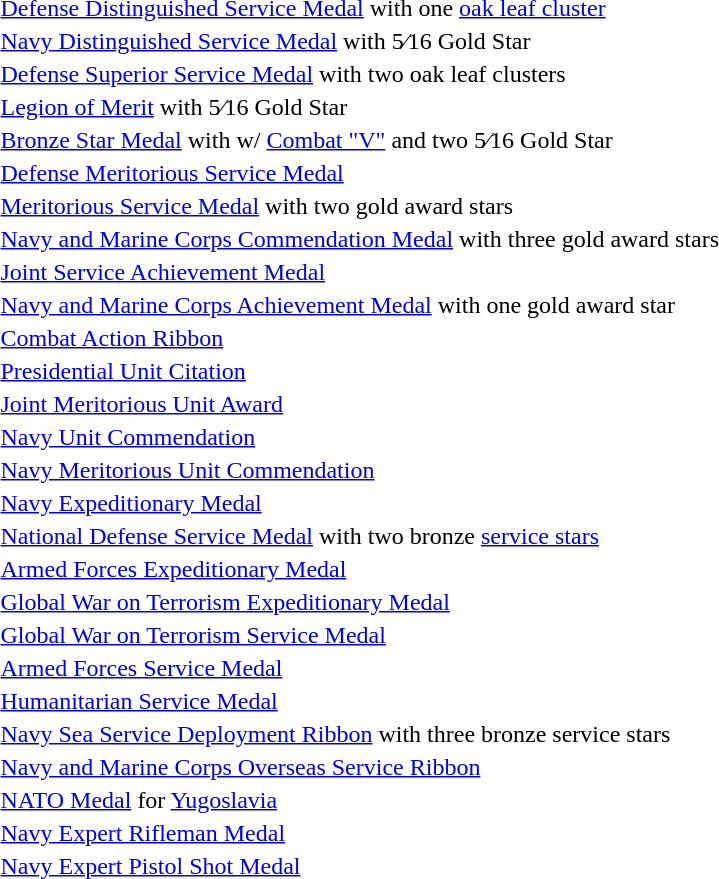<table>
<tr>
<td></td>
<td><a href='#'>Defense Distinguished Service Medal</a> with one <a href='#'>oak leaf cluster</a></td>
</tr>
<tr>
<td><span></span></td>
<td><a href='#'>Navy Distinguished Service Medal</a> with 5⁄16 Gold Star</td>
</tr>
<tr>
<td></td>
<td><a href='#'>Defense Superior Service Medal</a> with two oak leaf clusters</td>
</tr>
<tr>
<td><span></span></td>
<td><a href='#'>Legion of Merit</a> with 5⁄16 Gold Star</td>
</tr>
<tr>
<td><span></span><span></span></td>
<td><a href='#'>Bronze Star Medal</a> with w/ <a href='#'>Combat "V"</a> and two 5⁄16 Gold Star</td>
</tr>
<tr>
<td></td>
<td><a href='#'>Defense Meritorious Service Medal</a></td>
</tr>
<tr>
<td><span></span><span></span></td>
<td><a href='#'>Meritorious Service Medal</a> with two gold award stars</td>
</tr>
<tr>
<td><span></span><span></span><span></span></td>
<td><a href='#'>Navy and Marine Corps Commendation Medal</a> with three gold award stars</td>
</tr>
<tr>
<td></td>
<td><a href='#'>Joint Service Achievement Medal</a></td>
</tr>
<tr>
<td><span></span></td>
<td><a href='#'>Navy and Marine Corps Achievement Medal</a> with one gold award star</td>
</tr>
<tr>
<td></td>
<td><a href='#'>Combat Action Ribbon</a></td>
</tr>
<tr>
<td></td>
<td><a href='#'>Presidential Unit Citation</a></td>
</tr>
<tr>
<td></td>
<td><a href='#'>Joint Meritorious Unit Award</a></td>
</tr>
<tr>
<td></td>
<td><a href='#'>Navy Unit Commendation</a></td>
</tr>
<tr>
<td></td>
<td><a href='#'>Navy Meritorious Unit Commendation</a></td>
</tr>
<tr>
<td></td>
<td><a href='#'>Navy Expeditionary Medal</a></td>
</tr>
<tr>
<td></td>
<td><a href='#'>National Defense Service Medal</a> with two bronze <a href='#'>service stars</a></td>
</tr>
<tr>
<td></td>
<td><a href='#'>Armed Forces Expeditionary Medal</a></td>
</tr>
<tr>
<td></td>
<td><a href='#'>Global War on Terrorism Expeditionary Medal</a></td>
</tr>
<tr>
<td></td>
<td><a href='#'>Global War on Terrorism Service Medal</a></td>
</tr>
<tr>
<td></td>
<td><a href='#'>Armed Forces Service Medal</a></td>
</tr>
<tr>
<td></td>
<td><a href='#'>Humanitarian Service Medal</a></td>
</tr>
<tr>
<td></td>
<td><a href='#'>Navy Sea Service Deployment Ribbon</a> with three bronze service stars</td>
</tr>
<tr>
<td></td>
<td><a href='#'>Navy and Marine Corps Overseas Service Ribbon</a></td>
</tr>
<tr>
<td></td>
<td><a href='#'>NATO Medal</a> for <a href='#'>Yugoslavia</a></td>
</tr>
<tr>
<td></td>
<td><a href='#'>Navy Expert Rifleman Medal</a></td>
</tr>
<tr>
<td></td>
<td><a href='#'>Navy Expert Pistol Shot Medal</a></td>
</tr>
</table>
